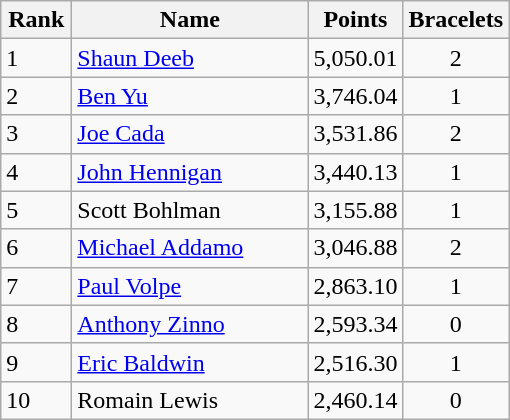<table class="wikitable">
<tr>
<th style="width:40px;">Rank</th>
<th style="width:150px;">Name</th>
<th style="width:50px;">Points</th>
<th style="width:50px;">Bracelets</th>
</tr>
<tr>
<td>1</td>
<td> <a href='#'>Shaun Deeb</a></td>
<td>5,050.01</td>
<td align=center>2</td>
</tr>
<tr>
<td>2</td>
<td> <a href='#'>Ben Yu</a></td>
<td>3,746.04</td>
<td align=center>1</td>
</tr>
<tr>
<td>3</td>
<td> <a href='#'>Joe Cada</a></td>
<td>3,531.86</td>
<td align=center>2</td>
</tr>
<tr>
<td>4</td>
<td> <a href='#'>John Hennigan</a></td>
<td>3,440.13</td>
<td align=center>1</td>
</tr>
<tr>
<td>5</td>
<td> Scott Bohlman</td>
<td>3,155.88</td>
<td align=center>1</td>
</tr>
<tr>
<td>6</td>
<td> <a href='#'>Michael Addamo</a></td>
<td>3,046.88</td>
<td align=center>2</td>
</tr>
<tr>
<td>7</td>
<td> <a href='#'>Paul Volpe</a></td>
<td>2,863.10</td>
<td align=center>1</td>
</tr>
<tr>
<td>8</td>
<td> <a href='#'>Anthony Zinno</a></td>
<td>2,593.34</td>
<td align=center>0</td>
</tr>
<tr>
<td>9</td>
<td> <a href='#'>Eric Baldwin</a></td>
<td>2,516.30</td>
<td align=center>1</td>
</tr>
<tr>
<td>10</td>
<td> Romain Lewis</td>
<td>2,460.14</td>
<td align=center>0</td>
</tr>
</table>
